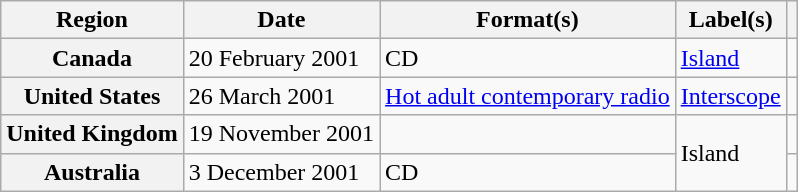<table class="wikitable plainrowheaders">
<tr>
<th scope="col">Region</th>
<th scope="col">Date</th>
<th scope="col">Format(s)</th>
<th scope="col">Label(s)</th>
<th scope="col"></th>
</tr>
<tr>
<th scope="row">Canada</th>
<td>20 February 2001</td>
<td>CD</td>
<td><a href='#'>Island</a></td>
<td></td>
</tr>
<tr>
<th scope="row">United States</th>
<td>26 March 2001</td>
<td><a href='#'>Hot adult contemporary radio</a></td>
<td><a href='#'>Interscope</a></td>
<td></td>
</tr>
<tr>
<th scope="row">United Kingdom</th>
<td>19 November 2001</td>
<td></td>
<td rowspan="2">Island</td>
<td></td>
</tr>
<tr>
<th scope="row">Australia</th>
<td>3 December 2001</td>
<td>CD</td>
<td></td>
</tr>
</table>
